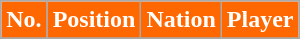<table class="wikitable sortable">
<tr>
<th style="background-color:#FF6700; color:white;" scope=col>No.</th>
<th style="background-color:#FF6700; color:white;" scope=col>Position</th>
<th style="background-color:#FF6700; color:white;" scope=col>Nation</th>
<th style="background-color:#FF6700; color:white;" scope=col>Player</th>
</tr>
<tr>
</tr>
</table>
